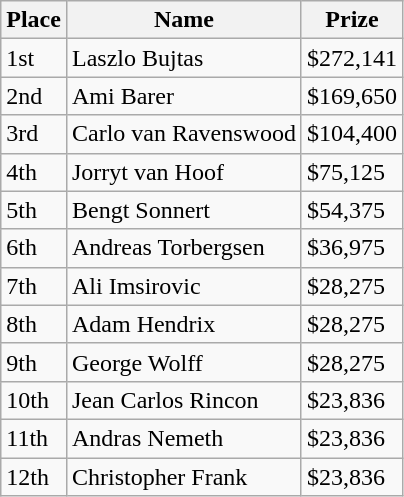<table class="wikitable">
<tr>
<th>Place</th>
<th>Name</th>
<th>Prize</th>
</tr>
<tr>
<td>1st</td>
<td> Laszlo Bujtas</td>
<td>$272,141</td>
</tr>
<tr>
<td>2nd</td>
<td> Ami Barer</td>
<td>$169,650</td>
</tr>
<tr>
<td>3rd</td>
<td> Carlo van Ravenswood</td>
<td>$104,400</td>
</tr>
<tr>
<td>4th</td>
<td> Jorryt van Hoof</td>
<td>$75,125</td>
</tr>
<tr>
<td>5th</td>
<td> Bengt Sonnert</td>
<td>$54,375</td>
</tr>
<tr>
<td>6th</td>
<td> Andreas Torbergsen</td>
<td>$36,975</td>
</tr>
<tr>
<td>7th</td>
<td> Ali Imsirovic</td>
<td>$28,275</td>
</tr>
<tr>
<td>8th</td>
<td> Adam Hendrix</td>
<td>$28,275</td>
</tr>
<tr>
<td>9th</td>
<td> George Wolff</td>
<td>$28,275</td>
</tr>
<tr>
<td>10th</td>
<td>Jean Carlos Rincon</td>
<td>$23,836</td>
</tr>
<tr>
<td>11th</td>
<td> Andras Nemeth</td>
<td>$23,836</td>
</tr>
<tr>
<td>12th</td>
<td>Christopher Frank</td>
<td>$23,836</td>
</tr>
</table>
